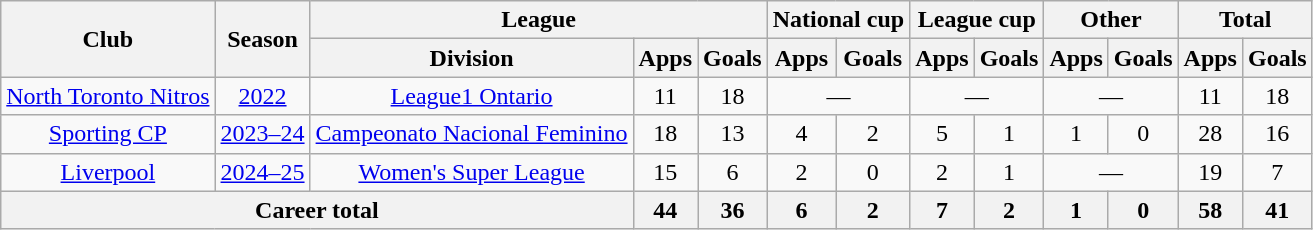<table class="wikitable" style="text-align:center">
<tr>
<th rowspan="2">Club</th>
<th rowspan="2">Season</th>
<th colspan="3">League</th>
<th colspan="2">National cup</th>
<th colspan="2">League cup</th>
<th colspan="2">Other</th>
<th colspan="2">Total</th>
</tr>
<tr>
<th>Division</th>
<th>Apps</th>
<th>Goals</th>
<th>Apps</th>
<th>Goals</th>
<th>Apps</th>
<th>Goals</th>
<th>Apps</th>
<th>Goals</th>
<th>Apps</th>
<th>Goals</th>
</tr>
<tr>
<td><a href='#'>North Toronto Nitros</a></td>
<td><a href='#'>2022</a></td>
<td><a href='#'>League1 Ontario</a></td>
<td>11</td>
<td>18</td>
<td colspan="2">—</td>
<td colspan="2">—</td>
<td colspan="2">—</td>
<td>11</td>
<td>18</td>
</tr>
<tr>
<td><a href='#'>Sporting CP</a></td>
<td><a href='#'>2023–24</a></td>
<td><a href='#'>Campeonato Nacional Feminino</a></td>
<td>18</td>
<td>13</td>
<td>4</td>
<td>2</td>
<td>5</td>
<td>1</td>
<td>1</td>
<td>0</td>
<td>28</td>
<td>16</td>
</tr>
<tr>
<td><a href='#'>Liverpool</a></td>
<td><a href='#'>2024–25</a></td>
<td><a href='#'>Women's Super League</a></td>
<td>15</td>
<td>6</td>
<td>2</td>
<td>0</td>
<td>2</td>
<td>1</td>
<td colspan="2">—</td>
<td>19</td>
<td>7</td>
</tr>
<tr>
<th colspan="3">Career total</th>
<th>44</th>
<th>36</th>
<th>6</th>
<th>2</th>
<th>7</th>
<th>2</th>
<th>1</th>
<th>0</th>
<th>58</th>
<th>41</th>
</tr>
</table>
